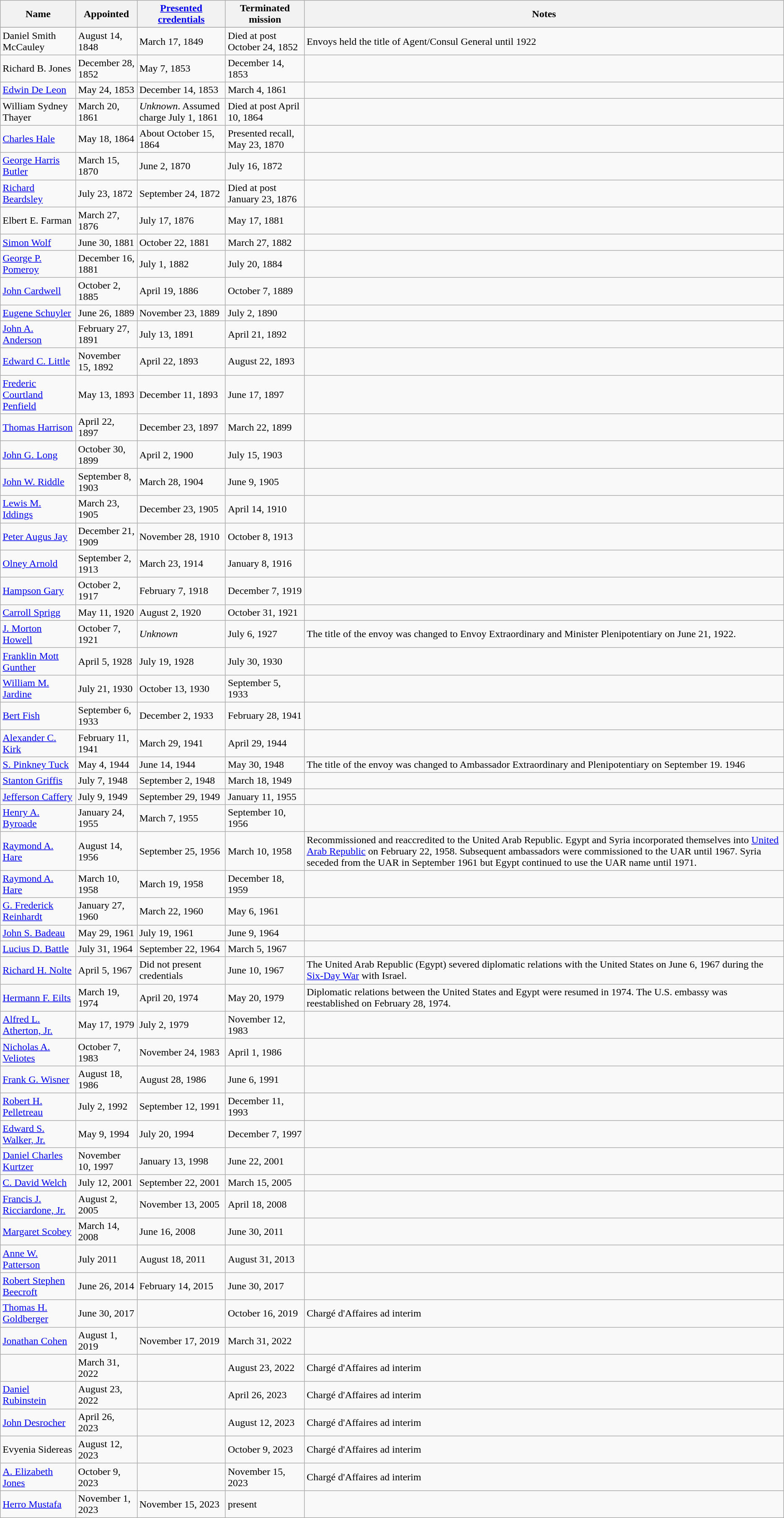<table class="wikitable">
<tr>
<th>Name</th>
<th>Appointed</th>
<th><a href='#'>Presented credentials</a></th>
<th>Terminated mission</th>
<th>Notes</th>
</tr>
<tr>
</tr>
<tr>
<td>Daniel Smith McCauley</td>
<td>August 14, 1848</td>
<td>March 17, 1849</td>
<td>Died at post October 24, 1852</td>
<td>Envoys held the title of Agent/Consul General until 1922</td>
</tr>
<tr>
<td>Richard B. Jones</td>
<td>December 28, 1852</td>
<td>May 7, 1853</td>
<td>December 14, 1853</td>
<td></td>
</tr>
<tr>
<td><a href='#'>Edwin De Leon</a></td>
<td>May 24, 1853</td>
<td>December 14, 1853</td>
<td>March 4, 1861</td>
<td></td>
</tr>
<tr>
<td>William Sydney Thayer</td>
<td>March 20, 1861</td>
<td><em>Unknown</em>. Assumed charge July 1, 1861</td>
<td>Died at post April 10, 1864</td>
<td></td>
</tr>
<tr>
<td><a href='#'>Charles Hale</a></td>
<td>May 18, 1864</td>
<td>About October 15, 1864</td>
<td>Presented recall, May 23, 1870</td>
<td></td>
</tr>
<tr>
<td><a href='#'>George Harris Butler</a></td>
<td>March 15, 1870</td>
<td>June 2, 1870</td>
<td>July 16, 1872</td>
<td></td>
</tr>
<tr>
<td><a href='#'>Richard Beardsley</a></td>
<td>July 23, 1872</td>
<td>September 24, 1872</td>
<td>Died at post January 23, 1876</td>
<td></td>
</tr>
<tr>
<td>Elbert E. Farman</td>
<td>March 27, 1876</td>
<td>July 17, 1876</td>
<td>May 17, 1881</td>
<td></td>
</tr>
<tr>
<td><a href='#'>Simon Wolf</a></td>
<td>June 30, 1881</td>
<td>October 22, 1881</td>
<td>March 27, 1882</td>
<td></td>
</tr>
<tr>
<td><a href='#'>George P. Pomeroy</a></td>
<td>December 16, 1881</td>
<td>July 1, 1882</td>
<td>July 20, 1884</td>
<td></td>
</tr>
<tr>
<td><a href='#'>John Cardwell</a></td>
<td>October 2, 1885</td>
<td>April 19, 1886</td>
<td>October 7, 1889</td>
<td></td>
</tr>
<tr>
<td><a href='#'>Eugene Schuyler</a></td>
<td>June 26, 1889</td>
<td>November 23, 1889</td>
<td>July 2, 1890</td>
<td></td>
</tr>
<tr>
<td><a href='#'>John A. Anderson</a></td>
<td>February 27, 1891</td>
<td>July 13, 1891</td>
<td>April 21, 1892</td>
<td></td>
</tr>
<tr>
<td><a href='#'>Edward C. Little</a></td>
<td>November 15, 1892</td>
<td>April 22, 1893</td>
<td>August 22, 1893</td>
<td></td>
</tr>
<tr>
<td><a href='#'>Frederic Courtland Penfield</a></td>
<td>May 13, 1893</td>
<td>December 11, 1893</td>
<td>June 17, 1897</td>
<td></td>
</tr>
<tr>
<td><a href='#'>Thomas Harrison</a></td>
<td>April 22, 1897</td>
<td>December 23, 1897</td>
<td>March 22, 1899</td>
<td></td>
</tr>
<tr>
<td><a href='#'>John G. Long</a></td>
<td>October 30, 1899</td>
<td>April 2, 1900</td>
<td>July 15, 1903</td>
<td></td>
</tr>
<tr>
<td><a href='#'>John W. Riddle</a></td>
<td>September 8, 1903</td>
<td>March 28, 1904</td>
<td>June 9, 1905</td>
<td></td>
</tr>
<tr>
<td><a href='#'>Lewis M. Iddings</a></td>
<td>March 23, 1905</td>
<td>December 23, 1905</td>
<td>April 14, 1910</td>
<td></td>
</tr>
<tr>
<td><a href='#'>Peter Augus Jay</a></td>
<td>December 21, 1909</td>
<td>November 28, 1910</td>
<td>October 8, 1913</td>
<td></td>
</tr>
<tr>
<td><a href='#'>Olney Arnold</a></td>
<td>September 2, 1913</td>
<td>March 23, 1914</td>
<td>January 8, 1916</td>
<td></td>
</tr>
<tr>
<td><a href='#'>Hampson Gary</a></td>
<td>October 2, 1917</td>
<td>February 7, 1918</td>
<td>December 7, 1919</td>
<td></td>
</tr>
<tr>
<td><a href='#'>Carroll Sprigg</a></td>
<td>May 11, 1920</td>
<td>August 2, 1920</td>
<td>October 31, 1921</td>
<td></td>
</tr>
<tr>
<td><a href='#'>J. Morton Howell</a></td>
<td>October 7, 1921</td>
<td><em>Unknown</em></td>
<td>July 6, 1927</td>
<td>The title of the envoy was changed to Envoy Extraordinary and Minister Plenipotentiary on June 21, 1922.</td>
</tr>
<tr>
<td><a href='#'>Franklin Mott Gunther</a></td>
<td>April 5, 1928</td>
<td>July 19, 1928</td>
<td>July 30, 1930</td>
<td></td>
</tr>
<tr>
<td><a href='#'>William M. Jardine</a></td>
<td>July 21, 1930</td>
<td>October 13, 1930</td>
<td>September 5, 1933</td>
</tr>
<tr>
<td><a href='#'>Bert Fish</a></td>
<td>September 6, 1933</td>
<td>December 2, 1933</td>
<td>February 28, 1941</td>
<td></td>
</tr>
<tr>
<td><a href='#'>Alexander C. Kirk</a></td>
<td>February 11, 1941</td>
<td>March 29, 1941</td>
<td>April 29, 1944</td>
<td></td>
</tr>
<tr>
<td><a href='#'>S. Pinkney Tuck</a></td>
<td>May 4, 1944</td>
<td>June 14, 1944</td>
<td>May 30, 1948</td>
<td>The title of the envoy was changed to Ambassador Extraordinary and Plenipotentiary on September 19. 1946</td>
</tr>
<tr>
<td><a href='#'>Stanton Griffis</a></td>
<td>July 7, 1948</td>
<td>September 2, 1948</td>
<td>March 18, 1949</td>
</tr>
<tr>
<td><a href='#'>Jefferson Caffery</a></td>
<td>July 9, 1949</td>
<td>September 29, 1949</td>
<td>January 11, 1955</td>
<td></td>
</tr>
<tr>
<td><a href='#'>Henry A. Byroade</a></td>
<td>January 24, 1955</td>
<td>March 7, 1955</td>
<td>September 10, 1956</td>
<td></td>
</tr>
<tr>
<td><a href='#'>Raymond A. Hare</a></td>
<td>August 14, 1956</td>
<td>September 25, 1956</td>
<td>March 10, 1958</td>
<td>Recommissioned and reaccredited to the United Arab Republic. Egypt and Syria incorporated themselves into <a href='#'>United Arab Republic</a> on February 22, 1958. Subsequent ambassadors were commissioned to the UAR until 1967. Syria seceded from the UAR in September 1961 but Egypt continued to use the UAR name until 1971.</td>
</tr>
<tr>
<td><a href='#'>Raymond A. Hare</a></td>
<td>March 10, 1958</td>
<td>March 19, 1958</td>
<td>December 18, 1959</td>
<td></td>
</tr>
<tr>
<td><a href='#'>G. Frederick Reinhardt</a></td>
<td>January 27, 1960</td>
<td>March 22, 1960</td>
<td>May 6, 1961</td>
<td></td>
</tr>
<tr>
<td><a href='#'>John S. Badeau</a></td>
<td>May 29, 1961</td>
<td>July 19, 1961</td>
<td>June 9, 1964</td>
<td></td>
</tr>
<tr>
<td><a href='#'>Lucius D. Battle</a></td>
<td>July 31, 1964</td>
<td>September 22, 1964</td>
<td>March 5, 1967</td>
<td></td>
</tr>
<tr>
<td><a href='#'>Richard H. Nolte</a></td>
<td>April 5, 1967</td>
<td>Did not present credentials</td>
<td>June 10, 1967</td>
<td>The United Arab Republic (Egypt) severed diplomatic relations with the United States on June 6, 1967 during the <a href='#'>Six-Day War</a> with Israel.</td>
</tr>
<tr>
<td><a href='#'>Hermann F. Eilts</a></td>
<td>March 19, 1974</td>
<td>April 20, 1974</td>
<td>May 20, 1979</td>
<td>Diplomatic relations between the United States and Egypt were resumed in 1974. The U.S. embassy was reestablished on February 28, 1974.</td>
</tr>
<tr>
<td><a href='#'>Alfred L. Atherton, Jr.</a></td>
<td>May 17, 1979</td>
<td>July 2, 1979</td>
<td>November 12, 1983</td>
<td></td>
</tr>
<tr>
<td><a href='#'>Nicholas A. Veliotes</a></td>
<td>October 7, 1983</td>
<td>November 24, 1983</td>
<td>April 1, 1986</td>
<td></td>
</tr>
<tr>
<td><a href='#'>Frank G. Wisner</a></td>
<td>August 18, 1986</td>
<td>August 28, 1986</td>
<td>June 6, 1991</td>
<td></td>
</tr>
<tr>
<td><a href='#'>Robert H. Pelletreau</a></td>
<td>July 2, 1992</td>
<td>September 12, 1991</td>
<td>December 11, 1993</td>
<td></td>
</tr>
<tr>
<td><a href='#'>Edward S. Walker, Jr.</a></td>
<td>May 9, 1994</td>
<td>July 20, 1994</td>
<td>December 7, 1997</td>
<td></td>
</tr>
<tr>
<td><a href='#'>Daniel Charles Kurtzer</a></td>
<td>November 10, 1997</td>
<td>January 13, 1998</td>
<td>June 22, 2001</td>
<td></td>
</tr>
<tr>
<td><a href='#'>C. David Welch</a></td>
<td>July 12, 2001</td>
<td>September 22, 2001</td>
<td>March 15, 2005</td>
<td></td>
</tr>
<tr>
<td><a href='#'>Francis J. Ricciardone, Jr.</a></td>
<td>August 2, 2005</td>
<td>November 13, 2005</td>
<td>April 18, 2008</td>
<td></td>
</tr>
<tr>
<td><a href='#'>Margaret Scobey</a></td>
<td>March 14, 2008</td>
<td>June 16, 2008</td>
<td>June 30, 2011</td>
<td></td>
</tr>
<tr>
<td><a href='#'>Anne W. Patterson</a></td>
<td>July 2011</td>
<td>August 18, 2011</td>
<td>August 31, 2013</td>
<td></td>
</tr>
<tr>
<td><a href='#'>Robert Stephen Beecroft</a></td>
<td>June 26, 2014</td>
<td>February 14, 2015</td>
<td>June 30, 2017</td>
<td></td>
</tr>
<tr>
<td><a href='#'>Thomas H. Goldberger</a></td>
<td>June 30, 2017</td>
<td></td>
<td>October 16, 2019</td>
<td>Chargé d'Affaires ad interim</td>
</tr>
<tr>
<td><a href='#'>Jonathan Cohen</a></td>
<td>August 1, 2019</td>
<td>November 17, 2019</td>
<td>March 31, 2022</td>
<td></td>
</tr>
<tr>
<td></td>
<td>March 31, 2022</td>
<td></td>
<td>August 23, 2022</td>
<td>Chargé d'Affaires ad interim</td>
</tr>
<tr>
<td><a href='#'>Daniel Rubinstein</a></td>
<td>August 23, 2022</td>
<td></td>
<td>April 26, 2023</td>
<td>Chargé d'Affaires ad interim</td>
</tr>
<tr>
<td><a href='#'>John Desrocher</a></td>
<td>April 26, 2023</td>
<td></td>
<td>August 12, 2023</td>
<td>Chargé d'Affaires ad interim</td>
</tr>
<tr>
<td>Evyenia Sidereas</td>
<td>August 12, 2023</td>
<td></td>
<td>October 9, 2023</td>
<td>Chargé d'Affaires ad interim</td>
</tr>
<tr>
<td><a href='#'>A. Elizabeth Jones</a></td>
<td>October 9, 2023</td>
<td></td>
<td>November 15, 2023</td>
<td>Chargé d'Affaires ad interim</td>
</tr>
<tr>
<td><a href='#'>Herro Mustafa</a></td>
<td>November 1, 2023</td>
<td>November 15, 2023</td>
<td>present</td>
<td></td>
</tr>
</table>
